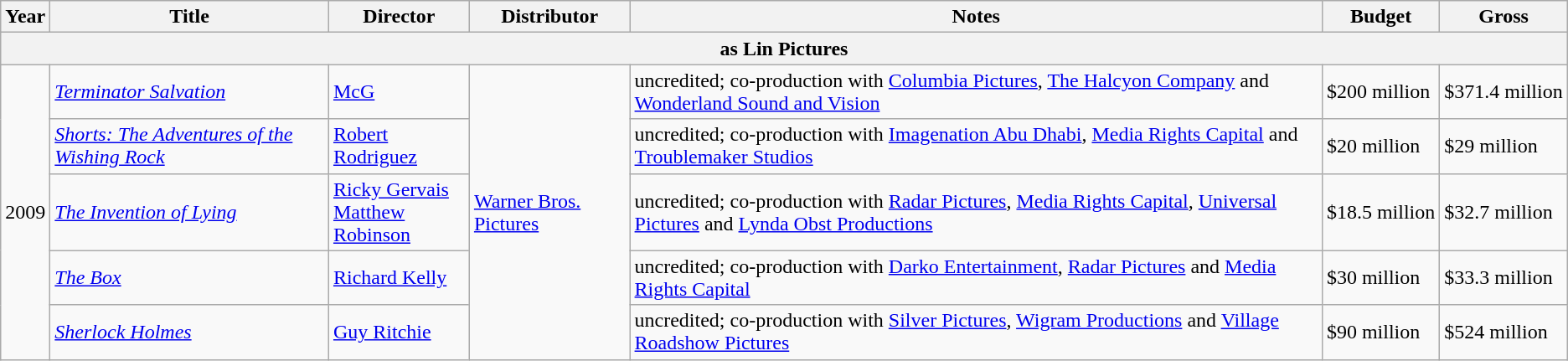<table class="wikitable sortable">
<tr>
<th>Year</th>
<th>Title</th>
<th>Director</th>
<th>Distributor</th>
<th>Notes</th>
<th>Budget</th>
<th>Gross</th>
</tr>
<tr>
<th colspan="7">as Lin Pictures</th>
</tr>
<tr>
<td rowspan="5">2009</td>
<td><em><a href='#'>Terminator Salvation</a></em></td>
<td><a href='#'>McG</a></td>
<td rowspan="5"><a href='#'>Warner Bros. Pictures</a></td>
<td>uncredited; co-production with <a href='#'>Columbia Pictures</a>, <a href='#'>The Halcyon Company</a> and <a href='#'>Wonderland Sound and Vision</a></td>
<td>$200 million</td>
<td>$371.4 million</td>
</tr>
<tr>
<td><em><a href='#'>Shorts: The Adventures of the Wishing Rock</a></em></td>
<td><a href='#'>Robert Rodriguez</a></td>
<td>uncredited; co-production with <a href='#'>Imagenation Abu Dhabi</a>, <a href='#'>Media Rights Capital</a> and <a href='#'>Troublemaker Studios</a></td>
<td>$20 million</td>
<td>$29 million</td>
</tr>
<tr>
<td><em><a href='#'>The Invention of Lying</a></em></td>
<td><a href='#'>Ricky Gervais</a><br><a href='#'>Matthew Robinson</a></td>
<td>uncredited; co-production with <a href='#'>Radar Pictures</a>, <a href='#'>Media Rights Capital</a>, <a href='#'>Universal Pictures</a> and <a href='#'>Lynda Obst Productions</a></td>
<td>$18.5 million</td>
<td>$32.7 million</td>
</tr>
<tr>
<td><em><a href='#'>The Box</a></em></td>
<td><a href='#'>Richard Kelly</a></td>
<td>uncredited; co-production with <a href='#'>Darko Entertainment</a>, <a href='#'>Radar Pictures</a> and <a href='#'>Media Rights Capital</a></td>
<td>$30 million</td>
<td>$33.3 million</td>
</tr>
<tr>
<td><em><a href='#'>Sherlock Holmes</a></em></td>
<td><a href='#'>Guy Ritchie</a></td>
<td>uncredited; co-production with <a href='#'>Silver Pictures</a>, <a href='#'>Wigram Productions</a> and <a href='#'>Village Roadshow Pictures</a></td>
<td>$90 million</td>
<td>$524 million</td>
</tr>
</table>
